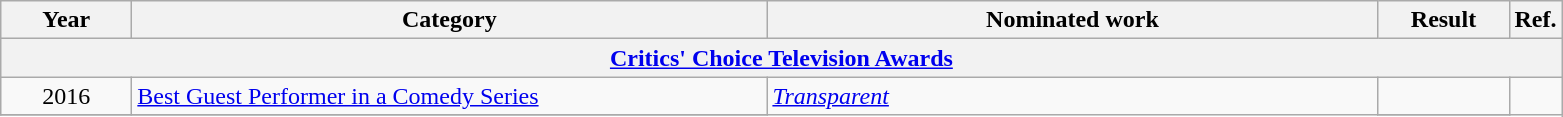<table class=wikitable>
<tr>
<th scope="col" style="width:5em;">Year</th>
<th scope="col" style="width:26em;">Category</th>
<th scope="col" style="width:25em;">Nominated work</th>
<th scope="col" style="width:5em;">Result</th>
<th>Ref.</th>
</tr>
<tr>
<th colspan=5><a href='#'>Critics' Choice Television Awards</a></th>
</tr>
<tr>
<td style="text-align:center;">2016</td>
<td><a href='#'>Best Guest Performer in a Comedy Series</a></td>
<td rowspan=2><em><a href='#'>Transparent</a></em></td>
<td></td>
</tr>
<tr>
</tr>
</table>
